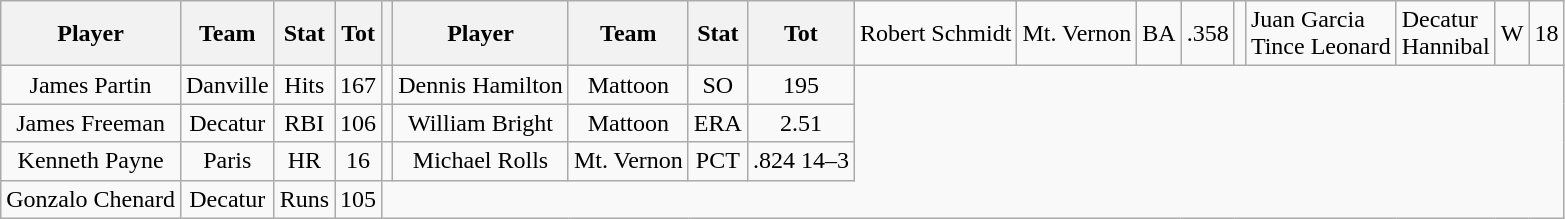<table class="wikitable">
<tr>
<th>Player</th>
<th>Team</th>
<th>Stat</th>
<th>Tot</th>
<th></th>
<th>Player</th>
<th>Team</th>
<th>Stat</th>
<th>Tot</th>
<td>Robert Schmidt</td>
<td>Mt. Vernon</td>
<td>BA</td>
<td>.358</td>
<td></td>
<td>Juan Garcia <br> Tince Leonard</td>
<td>Decatur<br>Hannibal</td>
<td>W</td>
<td>18</td>
</tr>
<tr align=center>
<td>James Partin</td>
<td>Danville</td>
<td>Hits</td>
<td>167</td>
<td></td>
<td>Dennis Hamilton</td>
<td>Mattoon</td>
<td>SO</td>
<td>195</td>
</tr>
<tr align=center>
<td>James Freeman</td>
<td>Decatur</td>
<td>RBI</td>
<td>106</td>
<td></td>
<td>William Bright</td>
<td>Mattoon</td>
<td>ERA</td>
<td>2.51</td>
</tr>
<tr align=center>
<td>Kenneth Payne</td>
<td>Paris</td>
<td>HR</td>
<td>16</td>
<td></td>
<td>Michael Rolls</td>
<td>Mt. Vernon</td>
<td>PCT</td>
<td>.824 14–3</td>
</tr>
<tr align=center>
<td>Gonzalo Chenard</td>
<td>Decatur</td>
<td>Runs</td>
<td>105</td>
</tr>
</table>
